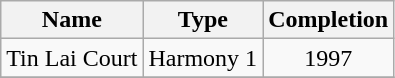<table class="wikitable" style="text-align: center">
<tr>
<th>Name</th>
<th>Type</th>
<th>Completion</th>
</tr>
<tr>
<td>Tin Lai Court</td>
<td rowspan="1">Harmony 1</td>
<td rowspan="1">1997</td>
</tr>
<tr>
</tr>
</table>
